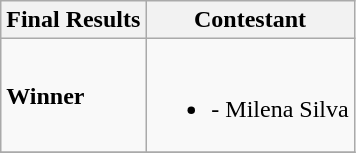<table class="wikitable">
<tr>
<th>Final Results</th>
<th>Contestant</th>
</tr>
<tr>
<td><strong>Winner</strong></td>
<td><br><ul><li><strong></strong> - Milena Silva</li></ul></td>
</tr>
<tr>
</tr>
</table>
